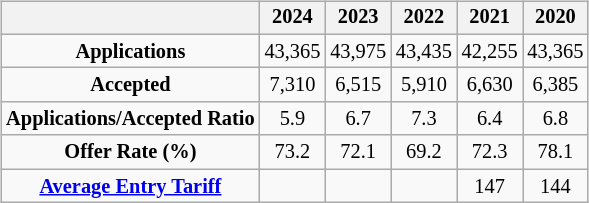<table class="floatright">
<tr>
<td><br><table class="wikitable" style="font-size:85%; text-align:center; margin-bottom: 5px">
<tr>
<th></th>
<th>2024</th>
<th>2023</th>
<th>2022</th>
<th>2021</th>
<th>2020</th>
</tr>
<tr>
<td><strong>Applications</strong></td>
<td>43,365</td>
<td>43,975</td>
<td>43,435</td>
<td>42,255</td>
<td>43,365</td>
</tr>
<tr>
<td><strong>Accepted</strong></td>
<td>7,310</td>
<td>6,515</td>
<td>5,910</td>
<td>6,630</td>
<td>6,385</td>
</tr>
<tr>
<td><strong>Applications/Accepted Ratio</strong></td>
<td>5.9</td>
<td>6.7</td>
<td>7.3</td>
<td>6.4</td>
<td>6.8</td>
</tr>
<tr>
<td><strong>Offer Rate (%)</strong></td>
<td>73.2</td>
<td>72.1</td>
<td>69.2</td>
<td>72.3</td>
<td>78.1</td>
</tr>
<tr>
<td><strong><a href='#'>Average Entry Tariff</a></strong></td>
<td></td>
<td></td>
<td></td>
<td>147</td>
<td>144</td>
</tr>
</table>
<table style="font-size:80%;float:left">
<tr>
<td></td>
</tr>
</table>
</td>
</tr>
</table>
